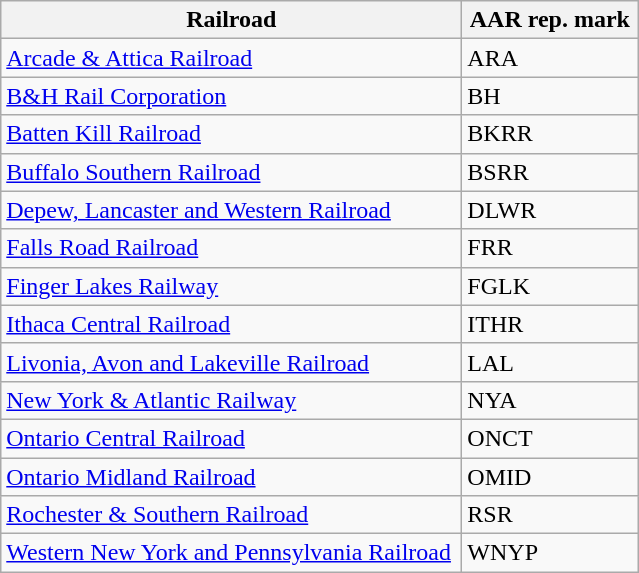<table class="wikitable" border="1">
<tr>
<th width="300px">Railroad</th>
<th width="110px">AAR rep. mark</th>
</tr>
<tr>
<td width="300px"><a href='#'>Arcade & Attica Railroad</a></td>
<td width="110px">ARA</td>
</tr>
<tr>
<td width="300px"><a href='#'>B&H Rail Corporation</a></td>
<td width="110px">BH</td>
</tr>
<tr>
<td width="300px"><a href='#'>Batten Kill Railroad</a></td>
<td width="110px">BKRR</td>
</tr>
<tr>
<td width="300px"><a href='#'>Buffalo Southern Railroad</a></td>
<td width="110px">BSRR</td>
</tr>
<tr>
<td width="300px"><a href='#'>Depew, Lancaster and Western Railroad</a></td>
<td width="110px">DLWR</td>
</tr>
<tr>
<td width="300px"><a href='#'>Falls Road Railroad</a></td>
<td width="110px">FRR</td>
</tr>
<tr>
<td width="300px"><a href='#'>Finger Lakes Railway</a></td>
<td width="110px">FGLK</td>
</tr>
<tr>
<td><a href='#'>Ithaca Central Railroad</a></td>
<td>ITHR</td>
</tr>
<tr>
<td width="300px"><a href='#'>Livonia, Avon and Lakeville Railroad</a></td>
<td width="110px">LAL</td>
</tr>
<tr>
<td width="300px"><a href='#'>New York & Atlantic Railway</a></td>
<td width="110px">NYA</td>
</tr>
<tr>
<td width="300px"><a href='#'>Ontario Central Railroad</a></td>
<td width="110px">ONCT</td>
</tr>
<tr>
<td width="300px"><a href='#'>Ontario Midland Railroad</a></td>
<td width="110px">OMID</td>
</tr>
<tr>
<td width="300px"><a href='#'>Rochester & Southern Railroad</a></td>
<td width="110px">RSR</td>
</tr>
<tr>
<td width="300px"><a href='#'>Western New York and Pennsylvania Railroad</a></td>
<td width="110px">WNYP</td>
</tr>
</table>
